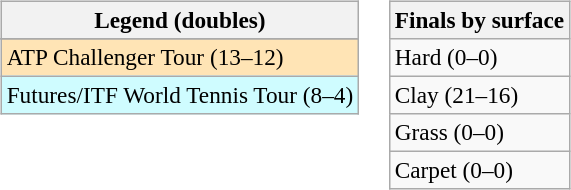<table>
<tr valign=top>
<td><br><table class=wikitable style=font-size:97%>
<tr>
<th>Legend (doubles)</th>
</tr>
<tr bgcolor=e5d1cb>
</tr>
<tr bgcolor=moccasin>
<td>ATP Challenger Tour (13–12)</td>
</tr>
<tr bgcolor=cffcff>
<td>Futures/ITF World Tennis Tour (8–4)</td>
</tr>
</table>
</td>
<td><br><table class=wikitable style=font-size:97%>
<tr>
<th>Finals by surface</th>
</tr>
<tr>
<td>Hard (0–0)</td>
</tr>
<tr>
<td>Clay (21–16)</td>
</tr>
<tr>
<td>Grass (0–0)</td>
</tr>
<tr>
<td>Carpet (0–0)</td>
</tr>
</table>
</td>
</tr>
</table>
